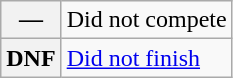<table class="wikitable">
<tr>
<th scope="row">—</th>
<td>Did not compete</td>
</tr>
<tr>
<th scope="row">DNF</th>
<td><a href='#'>Did not finish</a></td>
</tr>
</table>
